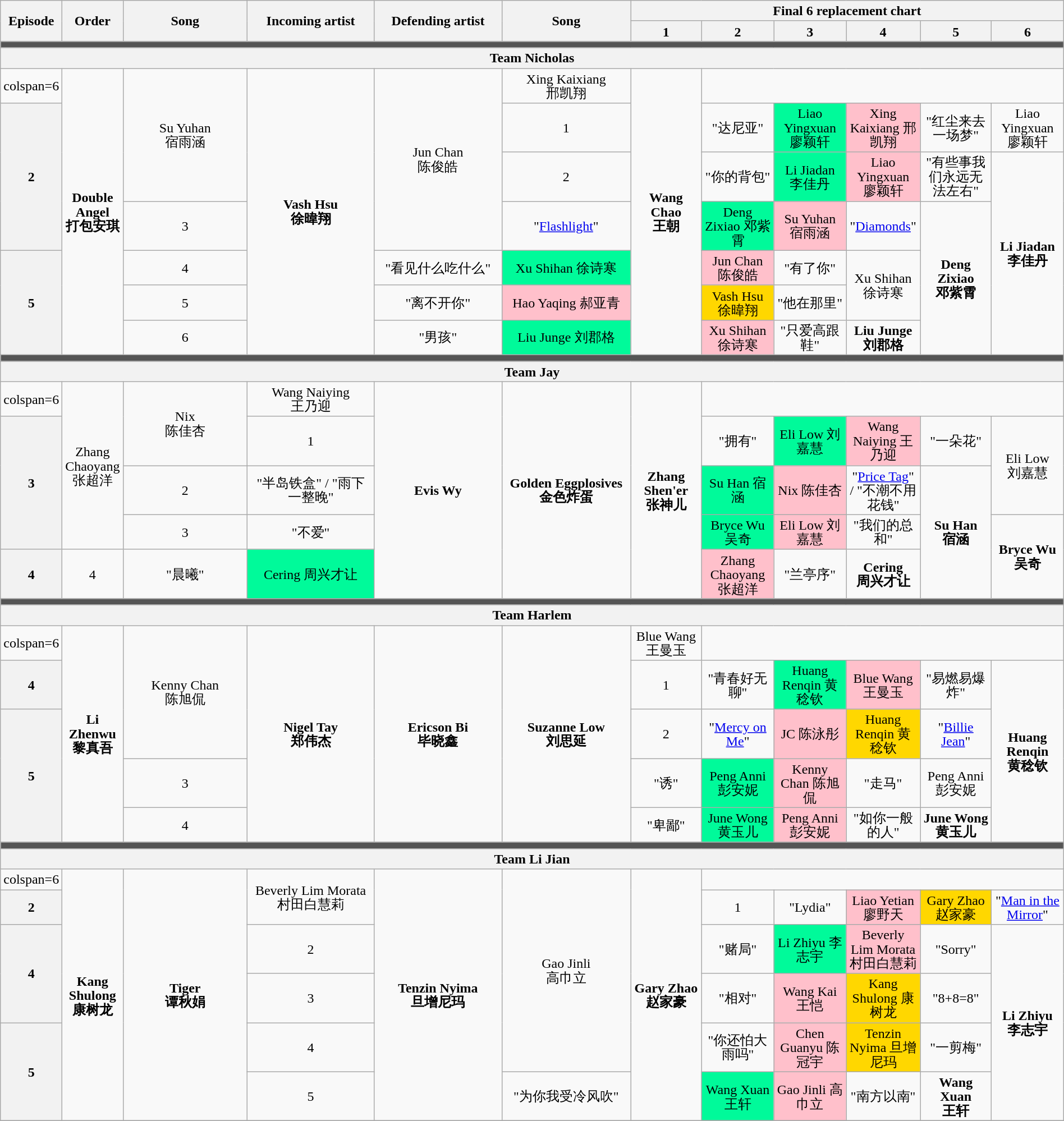<table class="wikitable" style="text-align: center; line-height:17px; width:100%;">
<tr>
<th rowspan=2 style="width:4%;">Episode</th>
<th rowspan=2 style="width:2%;">Order</th>
<th rowspan=2 style="width:13%;">Song</th>
<th rowspan=2 style="width:13%;">Incoming artist</th>
<th rowspan=2 style="width:13%;">Defending artist</th>
<th rowspan=2 style="width:13%;">Song</th>
<th colspan=6>Final 6 replacement chart</th>
</tr>
<tr>
<th style="width:7%;">1</th>
<th style="width:7%;">2</th>
<th style="width:7%;">3</th>
<th style="width:7%;">4</th>
<th style="width:7%;">5</th>
<th style="width:7%;">6</th>
</tr>
<tr>
<td colspan="12" style="background:#555;"></td>
</tr>
<tr>
<th colspan=12>Team Nicholas</th>
</tr>
<tr>
<td>colspan=6 </td>
<td rowspan=7><strong>Double Angel<br>打包安琪</strong></td>
<td rowspan=3>Su Yuhan<br>宿雨涵</td>
<td rowspan=7><strong>Vash Hsu<br>徐暐翔</strong></td>
<td rowspan=4>Jun Chan<br>陈俊皓</td>
<td>Xing Kaixiang<br>邢凯翔</td>
<td rowspan=7><strong>Wang Chao<br>王朝</strong></td>
</tr>
<tr>
<th rowspan=3>2</th>
<td>1</td>
<td>"达尼亚"</td>
<td style="background:#00fa9a;">Liao Yingxuan 廖颖轩</td>
<td style="background:pink;">Xing Kaixiang 邢凯翔</td>
<td>"红尘来去一场梦"</td>
<td>Liao Yingxuan<br>廖颖轩</td>
</tr>
<tr>
<td>2</td>
<td>"你的背包"</td>
<td style="background:#00fa9a;">Li Jiadan 李佳丹</td>
<td style="background:pink;">Liao Yingxuan 廖颖轩</td>
<td>"有些事我们永远无法左右"</td>
<td rowspan=5><strong>Li Jiadan<br>李佳丹</strong></td>
</tr>
<tr>
<td>3</td>
<td>"<a href='#'>Flashlight</a>"</td>
<td style="background:#00fa9a;">Deng Zixiao 邓紫霄</td>
<td style="background:pink;">Su Yuhan 宿雨涵</td>
<td>"<a href='#'>Diamonds</a>"</td>
<td rowspan=4><strong>Deng Zixiao<br>邓紫霄</strong></td>
</tr>
<tr>
<th rowspan=3>5</th>
<td>4</td>
<td>"看见什么吃什么"</td>
<td style="background:#00fa9a;">Xu Shihan 徐诗寒</td>
<td style="background:pink;">Jun Chan 陈俊皓</td>
<td>"有了你"</td>
<td rowspan=2>Xu Shihan<br>徐诗寒</td>
</tr>
<tr>
<td>5</td>
<td>"离不开你"</td>
<td style="background:pink;">Hao Yaqing 郝亚青</td>
<td style="background:gold;">Vash Hsu 徐暐翔</td>
<td>"他在那里"</td>
</tr>
<tr>
<td>6</td>
<td>"男孩"</td>
<td style="background:#00fa9a;">Liu Junge 刘郡格</td>
<td style="background:pink;">Xu Shihan 徐诗寒</td>
<td>"只爱高跟鞋"</td>
<td><strong>Liu Junge<br>刘郡格</strong></td>
</tr>
<tr>
<td colspan="12" style="background:#555;"></td>
</tr>
<tr>
<th colspan=12>Team Jay</th>
</tr>
<tr>
<td>colspan=6 </td>
<td rowspan=4>Zhang Chaoyang<br>张超洋</td>
<td rowspan=2>Nix<br>陈佳杏</td>
<td>Wang Naiying<br>王乃迎</td>
<td rowspan=5><strong>Evis Wy</strong></td>
<td rowspan=5><strong>Golden Eggplosives<br>金色炸蛋</strong></td>
<td rowspan=5><strong>Zhang Shen'er<br>张神儿</strong></td>
</tr>
<tr>
<th rowspan=3>3</th>
<td>1</td>
<td>"拥有"</td>
<td style="background:#00fa9a;">Eli Low 刘嘉慧</td>
<td style="background:pink;">Wang Naiying 王乃迎</td>
<td>"一朵花"</td>
<td rowspan=2>Eli Low<br>刘嘉慧</td>
</tr>
<tr>
<td>2</td>
<td>"半岛铁盒" / "雨下一整晚"</td>
<td style="background:#00fa9a;">Su Han 宿涵</td>
<td style="background:pink;">Nix 陈佳杏</td>
<td>"<a href='#'>Price Tag</a>" / "不潮不用花钱"</td>
<td rowspan=3><strong>Su Han<br>宿涵</strong></td>
</tr>
<tr>
<td>3</td>
<td>"不爱"</td>
<td style="background:#00fa9a;">Bryce Wu 吴奇</td>
<td style="background:pink;">Eli Low 刘嘉慧</td>
<td>"我们的总和"</td>
<td rowspan=2><strong>Bryce Wu<br>吴奇</strong></td>
</tr>
<tr>
<th>4</th>
<td>4</td>
<td>"晨曦"</td>
<td style="background:#00fa9a;">Cering 周兴才让</td>
<td style="background:pink;">Zhang Chaoyang 张超洋</td>
<td>"兰亭序"</td>
<td><strong>Cering<br>周兴才让</strong></td>
</tr>
<tr>
<td colspan="12" style="background:#555;"></td>
</tr>
<tr>
<th colspan=12>Team Harlem</th>
</tr>
<tr>
<td>colspan=6 </td>
<td rowspan=5><strong>Li Zhenwu<br>黎真吾</strong></td>
<td rowspan=3>Kenny Chan<br>陈旭侃</td>
<td rowspan=5><strong>Nigel Tay<br>郑伟杰</strong></td>
<td rowspan=5><strong>Ericson Bi<br>毕晓鑫</strong></td>
<td rowspan=5><strong>Suzanne Low<br>刘思延</strong></td>
<td>Blue Wang<br>王曼玉</td>
</tr>
<tr>
<th>4</th>
<td>1</td>
<td>"青春好无聊"</td>
<td style="background:#00fa9a;">Huang Renqin 黄稔钦</td>
<td style="background:pink;">Blue Wang 王曼玉</td>
<td>"易燃易爆炸"</td>
<td rowspan=4><strong>Huang Renqin<br>黄稔钦</strong></td>
</tr>
<tr>
<th rowspan=3>5</th>
<td>2</td>
<td>"<a href='#'>Mercy on Me</a>"</td>
<td style="background:pink;">JC 陈泳彤</td>
<td style="background:gold;">Huang Renqin 黄稔钦</td>
<td>"<a href='#'>Billie Jean</a>"</td>
</tr>
<tr>
<td>3</td>
<td>"诱"</td>
<td style="background:#00fa9a;">Peng Anni 彭安妮</td>
<td style="background:pink;">Kenny Chan 陈旭侃</td>
<td>"走马"</td>
<td>Peng Anni<br>彭安妮</td>
</tr>
<tr>
<td>4</td>
<td>"卑鄙"</td>
<td style="background:#00fa9a;">June Wong 黄玉儿</td>
<td style="background:pink;">Peng Anni 彭安妮</td>
<td>"如你一般的人"</td>
<td><strong>June Wong<br>黄玉儿</strong></td>
</tr>
<tr>
<td colspan="12" style="background:#555;"></td>
</tr>
<tr>
<th colspan=12>Team Li Jian</th>
</tr>
<tr>
<td>colspan=6 </td>
<td rowspan=6><strong>Kang Shulong<br>康树龙</strong></td>
<td rowspan=6><strong>Tiger<br>谭秋娟</strong></td>
<td rowspan=2>Beverly Lim Morata<br>村田白慧莉</td>
<td rowspan=6><strong>Tenzin Nyima<br>旦增尼玛</strong></td>
<td rowspan=5>Gao Jinli<br>高巾立</td>
<td rowspan=6><strong>Gary Zhao<br>赵家豪</strong></td>
</tr>
<tr>
<th>2</th>
<td>1</td>
<td>"Lydia"</td>
<td style="background:pink;">Liao Yetian 廖野天</td>
<td style="background:gold;">Gary Zhao 赵家豪</td>
<td>"<a href='#'>Man in the Mirror</a>"</td>
</tr>
<tr>
<th rowspan=2>4</th>
<td>2</td>
<td>"赌局"</td>
<td style="background:#00fa9a;">Li Zhiyu 李志宇</td>
<td style="background:pink;">Beverly Lim Morata 村田白慧莉</td>
<td>"Sorry"</td>
<td rowspan=4><strong>Li Zhiyu<br>李志宇</strong></td>
</tr>
<tr>
<td>3</td>
<td>"相对"</td>
<td style="background:pink;">Wang Kai 王恺</td>
<td style="background:gold;">Kang Shulong 康树龙</td>
<td>"8+8=8"</td>
</tr>
<tr>
<th rowspan=2>5</th>
<td>4</td>
<td>"你还怕大雨吗"</td>
<td style="background:pink;">Chen Guanyu 陈冠宇</td>
<td style="background:gold;">Tenzin Nyima 旦增尼玛</td>
<td>"一剪梅"</td>
</tr>
<tr>
<td>5</td>
<td>"为你我受冷风吹"</td>
<td style="background:#00fa9a;">Wang Xuan 王轩</td>
<td style="background:pink;">Gao Jinli 高巾立</td>
<td>"南方以南"</td>
<td><strong>Wang Xuan<br>王轩</strong></td>
</tr>
<tr>
</tr>
</table>
